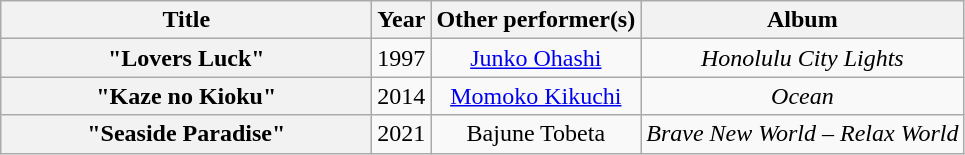<table class="wikitable plainrowheaders" style="text-align:center;">
<tr>
<th scope="col" style="width:15em;">Title</th>
<th scope="col">Year</th>
<th scope="col">Other performer(s)</th>
<th scope="col">Album</th>
</tr>
<tr>
<th scope=row>"Lovers Luck"</th>
<td>1997</td>
<td><a href='#'>Junko Ohashi</a></td>
<td><em>Honolulu City Lights</em></td>
</tr>
<tr>
<th scope=row>"Kaze no Kioku"</th>
<td>2014</td>
<td><a href='#'>Momoko Kikuchi</a></td>
<td><em>Ocean</em></td>
</tr>
<tr>
<th scope=row>"Seaside Paradise"</th>
<td>2021</td>
<td>Bajune Tobeta</td>
<td><em>Brave New World – Relax World</em></td>
</tr>
</table>
